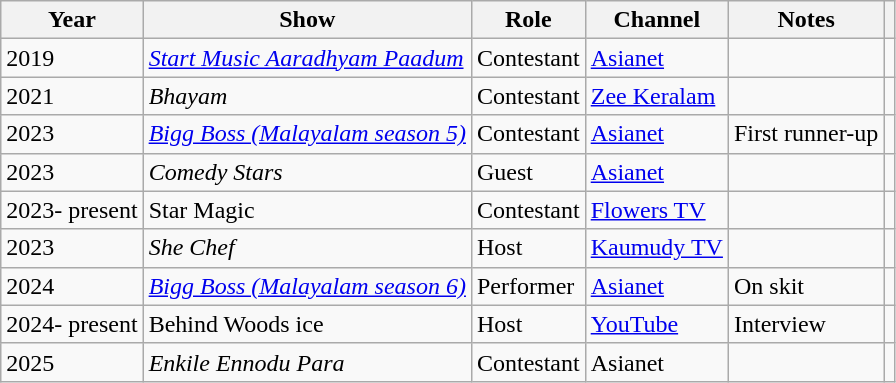<table class="wikitable sortable">
<tr>
<th>Year</th>
<th>Show</th>
<th>Role</th>
<th>Channel</th>
<th>Notes</th>
<th></th>
</tr>
<tr>
<td>2019</td>
<td><em><a href='#'>Start Music Aaradhyam Paadum</a></em></td>
<td>Contestant</td>
<td><a href='#'>Asianet</a></td>
<td></td>
<td></td>
</tr>
<tr>
<td>2021</td>
<td><em>Bhayam</em></td>
<td>Contestant</td>
<td><a href='#'>Zee Keralam</a></td>
<td></td>
<td></td>
</tr>
<tr>
<td>2023</td>
<td><em><a href='#'>Bigg Boss (Malayalam season 5)</a></em></td>
<td>Contestant</td>
<td><a href='#'>Asianet</a></td>
<td>First runner-up</td>
<td></td>
</tr>
<tr>
<td>2023</td>
<td><em>Comedy Stars</em></td>
<td>Guest</td>
<td><a href='#'>Asianet</a></td>
<td></td>
<td></td>
</tr>
<tr>
<td>2023- present</td>
<td>Star Magic</td>
<td>Contestant</td>
<td><a href='#'>Flowers TV</a></td>
<td></td>
<td></td>
</tr>
<tr>
<td>2023</td>
<td><em>She Chef </em></td>
<td>Host</td>
<td><a href='#'>Kaumudy TV</a></td>
<td></td>
<td></td>
</tr>
<tr>
<td>2024</td>
<td><em><a href='#'>Bigg Boss (Malayalam season 6)</a></em></td>
<td>Performer</td>
<td><a href='#'>Asianet</a></td>
<td>On skit</td>
<td></td>
</tr>
<tr>
<td>2024- present</td>
<td>Behind Woods ice</td>
<td>Host</td>
<td><a href='#'>YouTube</a></td>
<td>Interview</td>
<td></td>
</tr>
<tr>
<td>2025</td>
<td><em>Enkile Ennodu Para</em></td>
<td>Contestant</td>
<td>Asianet</td>
<td></td>
<td></td>
</tr>
</table>
